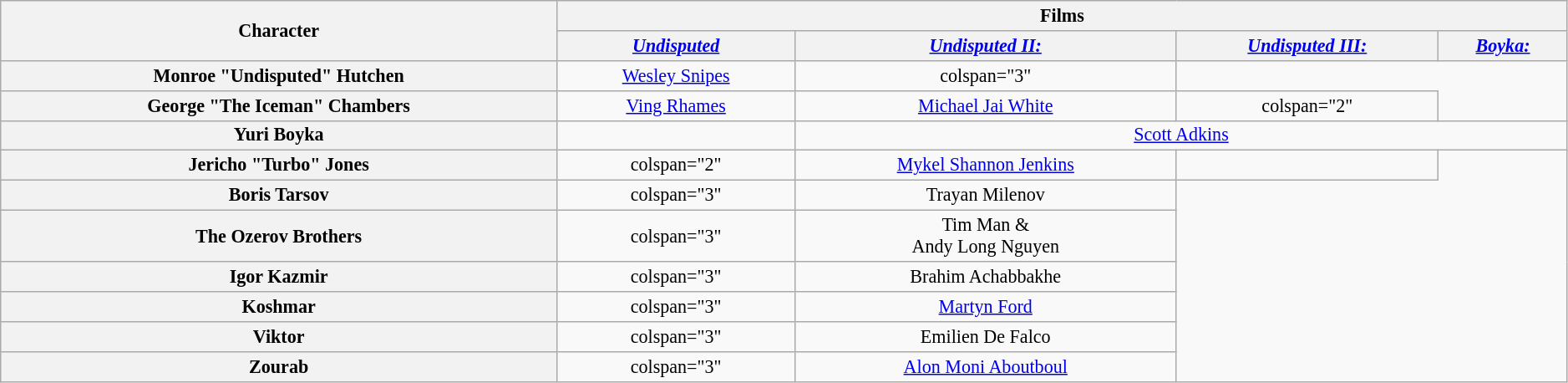<table class="wikitable" style="text-align:center; width:99%; font-size:92%">
<tr>
<th rowspan="2">Character</th>
<th colspan="5" align="center">Films</th>
</tr>
<tr>
<th align="center"><em><a href='#'>Undisputed</a></em></th>
<th align="center"><em><a href='#'>Undisputed II: <br></a></em></th>
<th align="center"><em><a href='#'>Undisputed III: <br></a></em></th>
<th align="center"><em><a href='#'>Boyka: <br></a></em></th>
</tr>
<tr>
<th>Monroe "Undisputed" Hutchen</th>
<td><a href='#'>Wesley Snipes</a></td>
<td>colspan="3" </td>
</tr>
<tr>
<th>George "The Iceman" Chambers</th>
<td><a href='#'>Ving Rhames</a></td>
<td><a href='#'>Michael Jai White</a></td>
<td>colspan="2" </td>
</tr>
<tr>
<th>Yuri Boyka <br></th>
<td></td>
<td colspan="3"><a href='#'>Scott Adkins</a></td>
</tr>
<tr>
<th>Jericho "Turbo" Jones</th>
<td>colspan="2" </td>
<td><a href='#'>Mykel Shannon Jenkins</a></td>
<td></td>
</tr>
<tr>
<th>Boris Tarsov</th>
<td>colspan="3" </td>
<td>Trayan Milenov</td>
</tr>
<tr>
<th>The Ozerov Brothers</th>
<td>colspan="3" </td>
<td>Tim Man & <br>Andy Long Nguyen</td>
</tr>
<tr>
<th>Igor Kazmir</th>
<td>colspan="3" </td>
<td>Brahim Achabbakhe</td>
</tr>
<tr>
<th>Koshmar</th>
<td>colspan="3" </td>
<td><a href='#'>Martyn Ford</a></td>
</tr>
<tr>
<th>Viktor</th>
<td>colspan="3" </td>
<td>Emilien De Falco</td>
</tr>
<tr>
<th>Zourab</th>
<td>colspan="3" </td>
<td><a href='#'>Alon Moni Aboutboul</a></td>
</tr>
</table>
